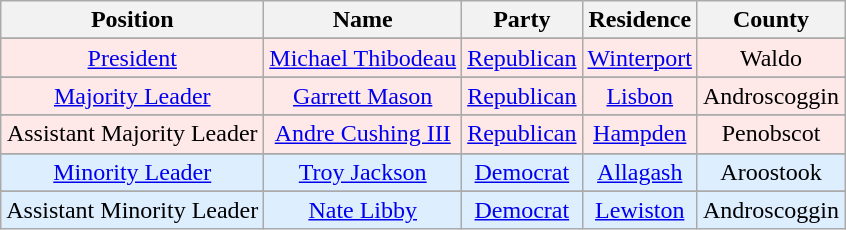<table class="wikitable" style="text-align:center;">
<tr>
<th>Position</th>
<th>Name</th>
<th>Party</th>
<th>Residence</th>
<th>County</th>
</tr>
<tr>
</tr>
<tr bgcolor=#FFE8E8>
<td><a href='#'>President</a></td>
<td><a href='#'>Michael Thibodeau</a></td>
<td><a href='#'>Republican</a></td>
<td><a href='#'>Winterport</a></td>
<td>Waldo</td>
</tr>
<tr>
</tr>
<tr bgcolor=#FFE8E8>
<td><a href='#'>Majority Leader</a></td>
<td><a href='#'>Garrett Mason</a></td>
<td><a href='#'>Republican</a></td>
<td><a href='#'>Lisbon</a></td>
<td>Androscoggin</td>
</tr>
<tr>
</tr>
<tr bgcolor=#FFE8E8>
<td>Assistant Majority Leader</td>
<td><a href='#'>Andre Cushing III</a></td>
<td><a href='#'>Republican</a></td>
<td><a href='#'>Hampden</a></td>
<td>Penobscot</td>
</tr>
<tr>
</tr>
<tr bgcolor=#DDEEFF>
<td><a href='#'>Minority Leader</a></td>
<td><a href='#'>Troy Jackson</a></td>
<td><a href='#'>Democrat</a></td>
<td><a href='#'>Allagash</a></td>
<td>Aroostook</td>
</tr>
<tr>
</tr>
<tr bgcolor=#DDEEFF>
<td>Assistant Minority Leader</td>
<td><a href='#'>Nate Libby</a></td>
<td><a href='#'>Democrat</a></td>
<td><a href='#'>Lewiston</a></td>
<td>Androscoggin</td>
</tr>
</table>
